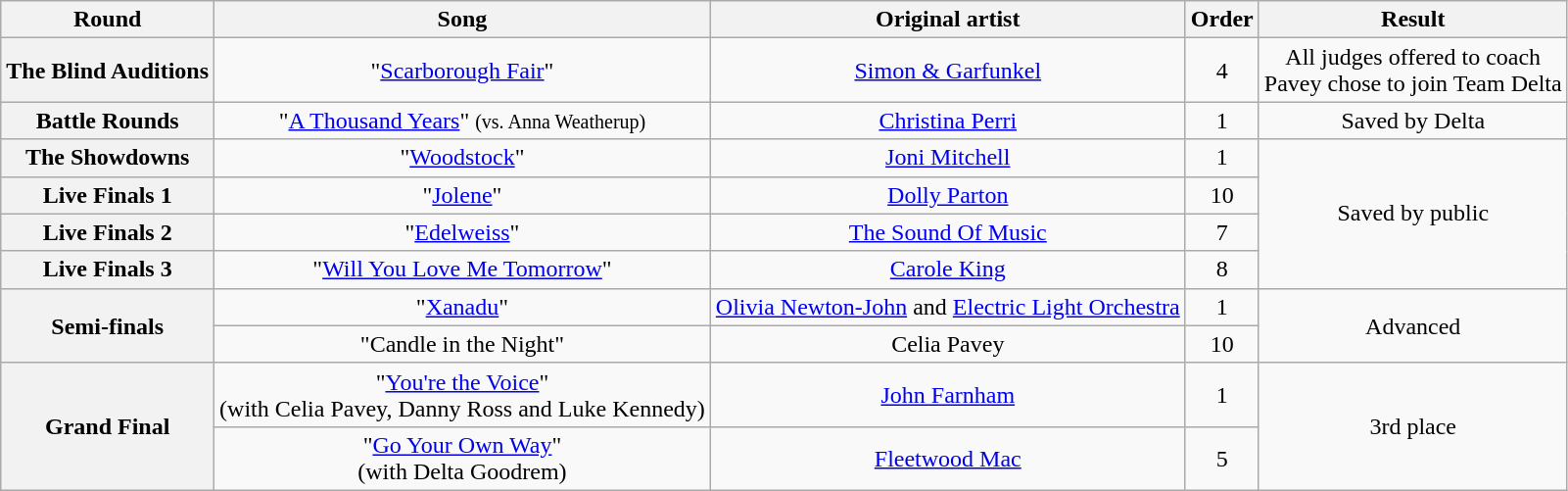<table class="wikitable" style="text-align:center; font-size:100%;">
<tr>
<th scope="col">Round</th>
<th scope="col">Song</th>
<th scope="col">Original artist</th>
<th scope="col">Order</th>
<th scope="col">Result</th>
</tr>
<tr>
<th scope="row">The Blind Auditions</th>
<td>"<a href='#'>Scarborough Fair</a>"</td>
<td><a href='#'>Simon & Garfunkel</a></td>
<td>4</td>
<td>All judges offered to coach<br>Pavey chose to join Team Delta</td>
</tr>
<tr>
<th scope="row">Battle Rounds</th>
<td>"<a href='#'>A Thousand Years</a>" <small>(vs. Anna Weatherup)</small></td>
<td><a href='#'>Christina Perri</a></td>
<td>1</td>
<td>Saved by Delta</td>
</tr>
<tr>
<th scope="row">The Showdowns</th>
<td>"<a href='#'>Woodstock</a>"</td>
<td><a href='#'>Joni Mitchell</a></td>
<td>1</td>
<td rowspan="4">Saved by public</td>
</tr>
<tr>
<th scope="row">Live Finals 1</th>
<td>"<a href='#'>Jolene</a>"</td>
<td><a href='#'>Dolly Parton</a></td>
<td>10</td>
</tr>
<tr>
<th scope="row">Live Finals 2</th>
<td>"<a href='#'>Edelweiss</a>"</td>
<td><a href='#'>The Sound Of Music</a></td>
<td>7</td>
</tr>
<tr>
<th scope="row">Live Finals 3</th>
<td>"<a href='#'>Will You Love Me Tomorrow</a>"</td>
<td><a href='#'>Carole King</a></td>
<td>8</td>
</tr>
<tr>
<th rowspan=2 scope="row">Semi-finals</th>
<td>"<a href='#'>Xanadu</a>"</td>
<td><a href='#'>Olivia Newton-John</a> and <a href='#'>Electric Light Orchestra</a></td>
<td>1</td>
<td rowspan="2">Advanced</td>
</tr>
<tr>
<td>"Candle in the Night"</td>
<td>Celia Pavey</td>
<td>10</td>
</tr>
<tr>
<th rowspan="2" scope="row">Grand Final</th>
<td>"<a href='#'>You're the Voice</a>" <br>(with Celia Pavey, Danny Ross and Luke Kennedy)</td>
<td><a href='#'>John Farnham</a></td>
<td>1</td>
<td rowspan="2">3rd place</td>
</tr>
<tr>
<td>"<a href='#'>Go Your Own Way</a>" <br>(with Delta Goodrem)</td>
<td><a href='#'>Fleetwood Mac</a></td>
<td>5</td>
</tr>
</table>
